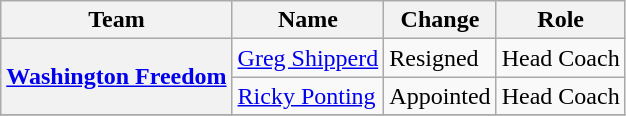<table class="wikitable plainrowheaders">
<tr>
<th scope="col">Team</th>
<th scope="col">Name</th>
<th scope="col">Change</th>
<th scope="col">Role</th>
</tr>
<tr>
<th scope="row" rowspan="2"><a href='#'>Washington Freedom</a></th>
<td><a href='#'>Greg Shipperd</a></td>
<td>Resigned</td>
<td>Head Coach</td>
</tr>
<tr>
<td><a href='#'>Ricky Ponting</a></td>
<td>Appointed</td>
<td>Head Coach</td>
</tr>
<tr>
</tr>
</table>
